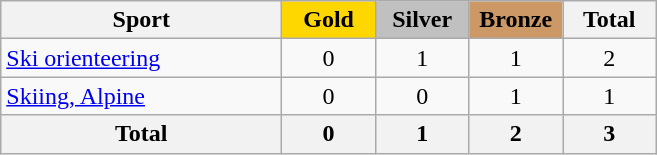<table class="wikitable sortable" style="text-align:center;">
<tr>
<th width=180>Sport</th>
<th scope="col" style="background:gold; width:55px;">Gold</th>
<th scope="col" style="background:silver; width:55px;">Silver</th>
<th scope="col" style="background:#cc9966; width:55px;">Bronze</th>
<th width=55>Total</th>
</tr>
<tr>
<td align=left><a href='#'>Ski orienteering</a></td>
<td>0</td>
<td>1</td>
<td>1</td>
<td>2</td>
</tr>
<tr>
<td align=left><a href='#'>Skiing, Alpine</a></td>
<td>0</td>
<td>0</td>
<td>1</td>
<td>1</td>
</tr>
<tr class="sortbottom">
<th>Total</th>
<th>0</th>
<th>1</th>
<th>2</th>
<th>3</th>
</tr>
</table>
